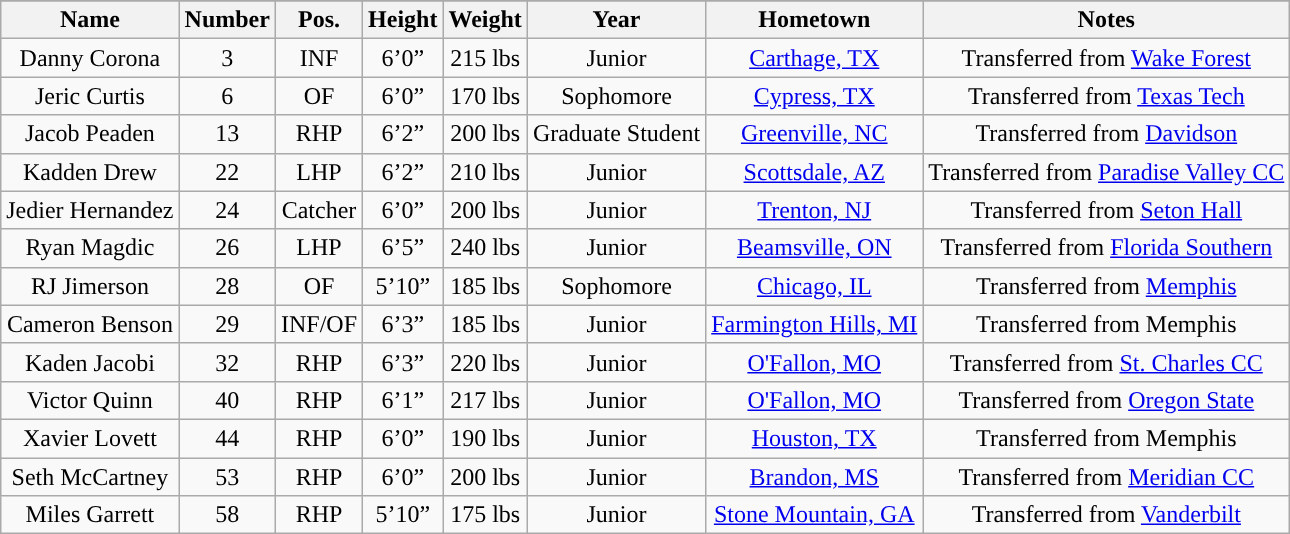<table class="wikitable sortable">
<tr>
</tr>
<tr>
<th style="text-align:center; ">Name</th>
<th style="text-align:center; ">Number</th>
<th style="text-align:center; ">Pos.</th>
<th style="text-align:center; ">Height</th>
<th style="text-align:center; ">Weight</th>
<th style="text-align:center; ">Year</th>
<th style="text-align:center; ">Hometown</th>
<th style="text-align:center; ">Notes</th>
</tr>
<tr align="center">
<td>Danny Corona</td>
<td>3</td>
<td>INF</td>
<td>6’0”</td>
<td>215 lbs</td>
<td>Junior</td>
<td><a href='#'>Carthage, TX</a></td>
<td>Transferred from <a href='#'>Wake Forest</a></td>
</tr>
<tr align="center">
<td>Jeric Curtis</td>
<td>6</td>
<td>OF</td>
<td>6’0”</td>
<td>170 lbs</td>
<td>Sophomore</td>
<td><a href='#'>Cypress, TX</a></td>
<td>Transferred from <a href='#'>Texas Tech</a></td>
</tr>
<tr align="center">
<td>Jacob Peaden</td>
<td>13</td>
<td>RHP</td>
<td>6’2”</td>
<td>200 lbs</td>
<td>Graduate Student</td>
<td><a href='#'>Greenville, NC</a></td>
<td>Transferred from <a href='#'>Davidson</a></td>
</tr>
<tr align="center">
<td>Kadden Drew</td>
<td>22</td>
<td>LHP</td>
<td>6’2”</td>
<td>210 lbs</td>
<td>Junior</td>
<td><a href='#'>Scottsdale, AZ</a></td>
<td>Transferred from <a href='#'>Paradise Valley CC</a></td>
</tr>
<tr align="center">
<td>Jedier Hernandez</td>
<td>24</td>
<td>Catcher</td>
<td>6’0”</td>
<td>200 lbs</td>
<td>Junior</td>
<td><a href='#'>Trenton, NJ</a></td>
<td>Transferred from <a href='#'>Seton Hall</a></td>
</tr>
<tr align="center">
<td>Ryan Magdic</td>
<td>26</td>
<td>LHP</td>
<td>6’5”</td>
<td>240 lbs</td>
<td>Junior</td>
<td><a href='#'>Beamsville, ON</a></td>
<td>Transferred from <a href='#'>Florida Southern</a></td>
</tr>
<tr align="center">
<td>RJ Jimerson</td>
<td>28</td>
<td>OF</td>
<td>5’10”</td>
<td>185 lbs</td>
<td>Sophomore</td>
<td><a href='#'>Chicago, IL</a></td>
<td>Transferred from <a href='#'>Memphis</a></td>
</tr>
<tr align="center">
<td>Cameron Benson</td>
<td>29</td>
<td>INF/OF</td>
<td>6’3”</td>
<td>185 lbs</td>
<td>Junior</td>
<td><a href='#'>Farmington Hills, MI</a></td>
<td>Transferred from Memphis</td>
</tr>
<tr align="center">
<td>Kaden Jacobi</td>
<td>32</td>
<td>RHP</td>
<td>6’3”</td>
<td>220 lbs</td>
<td>Junior</td>
<td><a href='#'>O'Fallon, MO</a></td>
<td>Transferred from <a href='#'>St. Charles CC</a></td>
</tr>
<tr align="center">
<td>Victor Quinn</td>
<td>40</td>
<td>RHP</td>
<td>6’1”</td>
<td>217 lbs</td>
<td>Junior</td>
<td><a href='#'>O'Fallon, MO</a></td>
<td>Transferred from <a href='#'>Oregon State</a></td>
</tr>
<tr align="center">
<td>Xavier Lovett</td>
<td>44</td>
<td>RHP</td>
<td>6’0”</td>
<td>190 lbs</td>
<td>Junior</td>
<td><a href='#'>Houston, TX</a></td>
<td>Transferred from Memphis</td>
</tr>
<tr align="center">
<td>Seth McCartney</td>
<td>53</td>
<td>RHP</td>
<td>6’0”</td>
<td>200 lbs</td>
<td>Junior</td>
<td><a href='#'>Brandon, MS</a></td>
<td>Transferred from <a href='#'>Meridian CC</a></td>
</tr>
<tr align="center">
<td>Miles Garrett</td>
<td>58</td>
<td>RHP</td>
<td>5’10”</td>
<td>175 lbs</td>
<td>Junior</td>
<td><a href='#'>Stone Mountain, GA</a></td>
<td>Transferred from <a href='#'>Vanderbilt</a></td>
</tr>
</table>
